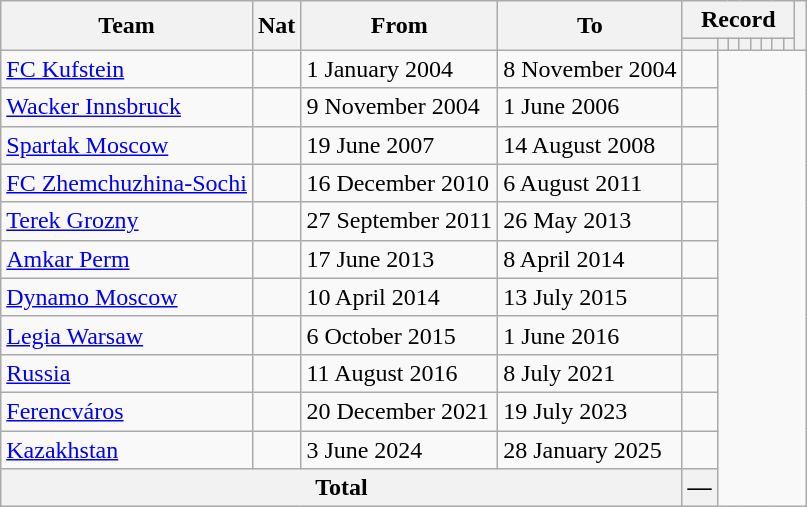<table class="wikitable" style="text-align: center">
<tr>
<th rowspan="2">Team</th>
<th rowspan="2">Nat</th>
<th rowspan="2">From</th>
<th rowspan="2">To</th>
<th colspan="8">Record</th>
<th rowspan=2></th>
</tr>
<tr>
<th></th>
<th></th>
<th></th>
<th></th>
<th></th>
<th></th>
<th></th>
<th></th>
</tr>
<tr>
<td align="left"><a href='#'>FC Kufstein</a></td>
<td></td>
<td align=left>1 January 2004</td>
<td align=left>8 November 2004<br></td>
<td></td>
</tr>
<tr>
<td align="left"><a href='#'>Wacker Innsbruck</a></td>
<td></td>
<td align=left>9 November 2004</td>
<td align=left>1 June 2006<br></td>
<td></td>
</tr>
<tr>
<td align="left"><a href='#'>Spartak Moscow</a></td>
<td></td>
<td align=left>19 June 2007</td>
<td align=left>14 August 2008<br></td>
<td></td>
</tr>
<tr>
<td align="left"><a href='#'>FC Zhemchuzhina-Sochi</a></td>
<td></td>
<td align=left>16 December 2010</td>
<td align=left>6 August 2011<br></td>
<td></td>
</tr>
<tr>
<td align="left"><a href='#'>Terek Grozny</a></td>
<td></td>
<td align=left>27 September 2011</td>
<td align=left>26 May 2013<br></td>
<td></td>
</tr>
<tr>
<td align="left"><a href='#'>Amkar Perm</a></td>
<td></td>
<td align=left>17 June 2013</td>
<td align=left>8 April 2014<br></td>
<td></td>
</tr>
<tr>
<td align="left"><a href='#'>Dynamo Moscow</a></td>
<td></td>
<td align=left>10 April 2014</td>
<td align=left>13 July 2015<br></td>
<td></td>
</tr>
<tr>
<td align="left"><a href='#'>Legia Warsaw</a></td>
<td></td>
<td align=left>6 October 2015</td>
<td align=left>1 June 2016<br></td>
<td></td>
</tr>
<tr>
<td align="left"><a href='#'>Russia</a></td>
<td></td>
<td align=left>11 August 2016</td>
<td align=left>8 July 2021<br></td>
<td></td>
</tr>
<tr>
<td align="left"><a href='#'>Ferencváros</a></td>
<td></td>
<td align=left>20 December 2021</td>
<td align=left>19 July 2023<br></td>
<td></td>
</tr>
<tr>
<td align="left"><a href='#'>Kazakhstan</a></td>
<td></td>
<td align=left>3 June 2024</td>
<td align=left>28 January 2025<br></td>
<td></td>
</tr>
<tr>
<th colspan="4">Total<br></th>
<th>—</th>
</tr>
</table>
